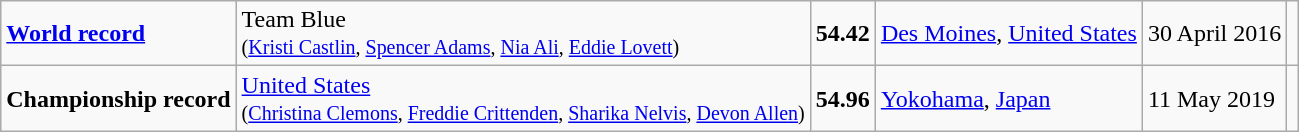<table class="wikitable">
<tr>
<td><strong><a href='#'>World record</a></strong></td>
<td>Team Blue<br><small>(<a href='#'>Kristi Castlin</a>, <a href='#'>Spencer Adams</a>, <a href='#'>Nia Ali</a>, <a href='#'>Eddie Lovett</a>)</small></td>
<td><strong>54.42</strong></td>
<td> <a href='#'>Des Moines</a>, <a href='#'>United States</a></td>
<td>30 April 2016</td>
<td></td>
</tr>
<tr>
<td><strong>Championship record</strong></td>
<td> <a href='#'>United States</a><br><small>(<a href='#'>Christina Clemons</a>, <a href='#'>Freddie Crittenden</a>, <a href='#'>Sharika Nelvis</a>, <a href='#'>Devon Allen</a>)</small></td>
<td><strong>54.96</strong></td>
<td> <a href='#'>Yokohama</a>, <a href='#'>Japan</a></td>
<td>11 May 2019</td>
<td></td>
</tr>
</table>
